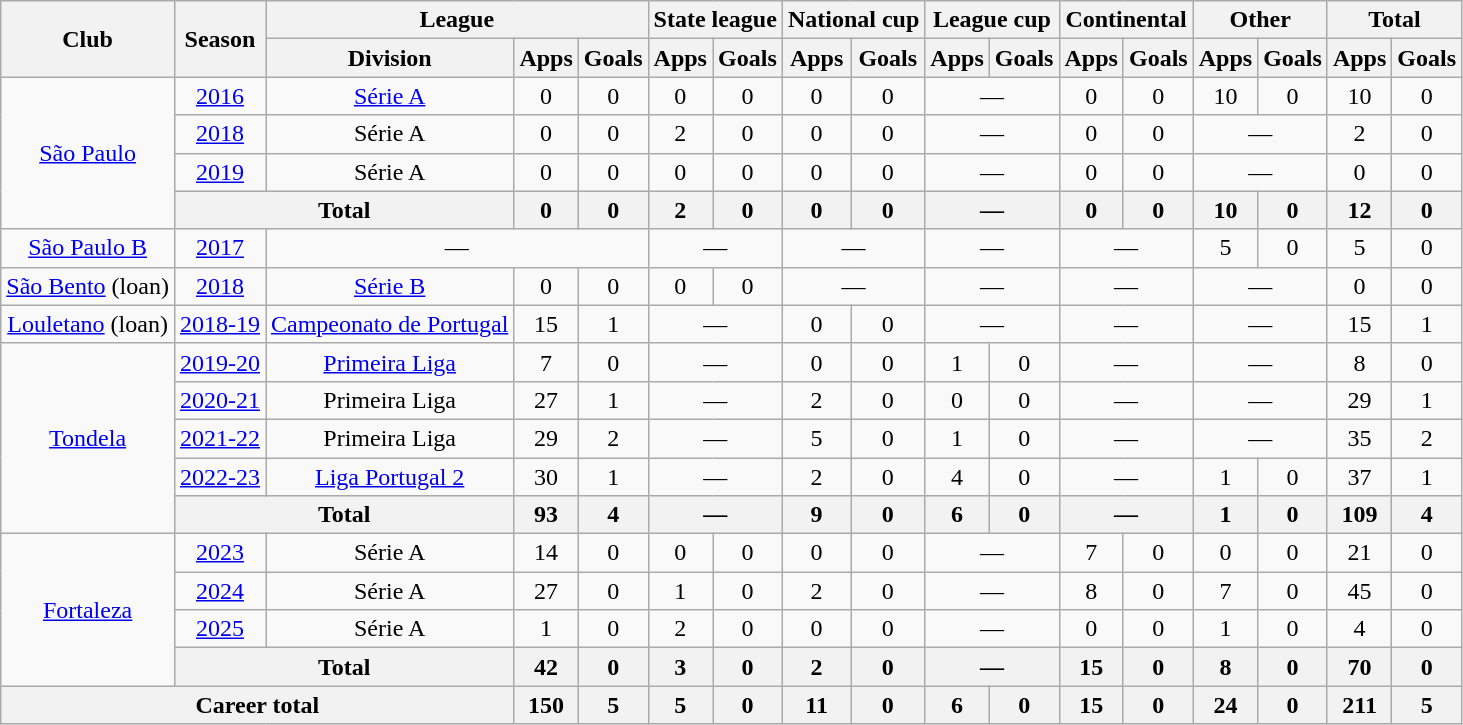<table class="wikitable" style="text-align:center">
<tr>
<th rowspan="2">Club</th>
<th rowspan="2">Season</th>
<th colspan="3">League</th>
<th colspan="2">State league</th>
<th colspan="2">National cup</th>
<th colspan="2">League cup</th>
<th colspan="2">Continental</th>
<th colspan="2">Other</th>
<th colspan="2">Total</th>
</tr>
<tr>
<th>Division</th>
<th>Apps</th>
<th>Goals</th>
<th>Apps</th>
<th>Goals</th>
<th>Apps</th>
<th>Goals</th>
<th>Apps</th>
<th>Goals</th>
<th>Apps</th>
<th>Goals</th>
<th>Apps</th>
<th>Goals</th>
<th>Apps</th>
<th>Goals</th>
</tr>
<tr>
<td rowspan="4"><a href='#'>São Paulo</a></td>
<td><a href='#'>2016</a></td>
<td><a href='#'>Série A</a></td>
<td>0</td>
<td>0</td>
<td>0</td>
<td>0</td>
<td>0</td>
<td>0</td>
<td colspan="2">—</td>
<td>0</td>
<td>0</td>
<td>10</td>
<td>0</td>
<td>10</td>
<td>0</td>
</tr>
<tr>
<td><a href='#'>2018</a></td>
<td>Série A</td>
<td>0</td>
<td>0</td>
<td>2</td>
<td>0</td>
<td>0</td>
<td>0</td>
<td colspan="2">—</td>
<td>0</td>
<td>0</td>
<td colspan="2">—</td>
<td>2</td>
<td>0</td>
</tr>
<tr>
<td><a href='#'>2019</a></td>
<td>Série A</td>
<td>0</td>
<td>0</td>
<td>0</td>
<td>0</td>
<td>0</td>
<td>0</td>
<td colspan="2">—</td>
<td>0</td>
<td>0</td>
<td colspan="2">—</td>
<td>0</td>
<td>0</td>
</tr>
<tr>
<th colspan="2">Total</th>
<th>0</th>
<th>0</th>
<th>2</th>
<th>0</th>
<th>0</th>
<th>0</th>
<th colspan="2">—</th>
<th>0</th>
<th>0</th>
<th>10</th>
<th>0</th>
<th>12</th>
<th>0</th>
</tr>
<tr>
<td><a href='#'>São Paulo B</a></td>
<td><a href='#'>2017</a></td>
<td colspan="3">—</td>
<td colspan="2">—</td>
<td colspan="2">—</td>
<td colspan="2">—</td>
<td colspan="2">—</td>
<td>5</td>
<td>0</td>
<td>5</td>
<td>0</td>
</tr>
<tr>
<td><a href='#'>São Bento</a> (loan)</td>
<td><a href='#'>2018</a></td>
<td><a href='#'>Série B</a></td>
<td>0</td>
<td>0</td>
<td>0</td>
<td>0</td>
<td colspan="2">—</td>
<td colspan="2">—</td>
<td colspan="2">—</td>
<td colspan="2">—</td>
<td>0</td>
<td>0</td>
</tr>
<tr>
<td><a href='#'>Louletano</a> (loan)</td>
<td><a href='#'>2018-19</a></td>
<td><a href='#'>Campeonato de Portugal</a></td>
<td>15</td>
<td>1</td>
<td colspan="2">—</td>
<td>0</td>
<td>0</td>
<td colspan="2">—</td>
<td colspan="2">—</td>
<td colspan="2">—</td>
<td>15</td>
<td>1</td>
</tr>
<tr>
<td rowspan="5"><a href='#'>Tondela</a></td>
<td><a href='#'>2019-20</a></td>
<td><a href='#'>Primeira Liga</a></td>
<td>7</td>
<td>0</td>
<td colspan="2">—</td>
<td>0</td>
<td>0</td>
<td>1</td>
<td>0</td>
<td colspan="2">—</td>
<td colspan="2">—</td>
<td>8</td>
<td>0</td>
</tr>
<tr>
<td><a href='#'>2020-21</a></td>
<td>Primeira Liga</td>
<td>27</td>
<td>1</td>
<td colspan="2">—</td>
<td>2</td>
<td>0</td>
<td>0</td>
<td>0</td>
<td colspan="2">—</td>
<td colspan="2">—</td>
<td>29</td>
<td>1</td>
</tr>
<tr>
<td><a href='#'>2021-22</a></td>
<td>Primeira Liga</td>
<td>29</td>
<td>2</td>
<td colspan="2">—</td>
<td>5</td>
<td>0</td>
<td>1</td>
<td>0</td>
<td colspan="2">—</td>
<td colspan="2">—</td>
<td>35</td>
<td>2</td>
</tr>
<tr>
<td><a href='#'>2022-23</a></td>
<td><a href='#'>Liga Portugal 2</a></td>
<td>30</td>
<td>1</td>
<td colspan="2">—</td>
<td>2</td>
<td>0</td>
<td>4</td>
<td>0</td>
<td colspan="2">—</td>
<td>1</td>
<td>0</td>
<td>37</td>
<td>1</td>
</tr>
<tr>
<th colspan="2">Total</th>
<th>93</th>
<th>4</th>
<th colspan="2">—</th>
<th>9</th>
<th>0</th>
<th>6</th>
<th>0</th>
<th colspan="2">—</th>
<th>1</th>
<th>0</th>
<th>109</th>
<th>4</th>
</tr>
<tr>
<td rowspan="4"><a href='#'>Fortaleza</a></td>
<td><a href='#'>2023</a></td>
<td>Série A</td>
<td>14</td>
<td>0</td>
<td>0</td>
<td>0</td>
<td>0</td>
<td>0</td>
<td colspan="2">—</td>
<td>7</td>
<td>0</td>
<td>0</td>
<td>0</td>
<td>21</td>
<td>0</td>
</tr>
<tr>
<td><a href='#'>2024</a></td>
<td>Série A</td>
<td>27</td>
<td>0</td>
<td>1</td>
<td>0</td>
<td>2</td>
<td>0</td>
<td colspan="2">—</td>
<td>8</td>
<td>0</td>
<td>7</td>
<td>0</td>
<td>45</td>
<td>0</td>
</tr>
<tr>
<td><a href='#'>2025</a></td>
<td>Série A</td>
<td>1</td>
<td>0</td>
<td>2</td>
<td>0</td>
<td>0</td>
<td>0</td>
<td colspan="2">—</td>
<td>0</td>
<td>0</td>
<td>1</td>
<td>0</td>
<td>4</td>
<td>0</td>
</tr>
<tr>
<th colspan="2">Total</th>
<th>42</th>
<th>0</th>
<th>3</th>
<th>0</th>
<th>2</th>
<th>0</th>
<th colspan="2">—</th>
<th>15</th>
<th>0</th>
<th>8</th>
<th>0</th>
<th>70</th>
<th>0</th>
</tr>
<tr>
<th colspan="3">Career total</th>
<th>150</th>
<th>5</th>
<th>5</th>
<th>0</th>
<th>11</th>
<th>0</th>
<th>6</th>
<th>0</th>
<th>15</th>
<th>0</th>
<th>24</th>
<th>0</th>
<th>211</th>
<th>5</th>
</tr>
</table>
